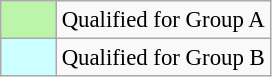<table class="wikitable" style="font-size:95%;">
<tr>
<td style="background:#BCF5A9;" width=30></td>
<td>Qualified for Group A</td>
</tr>
<tr>
<td bgcolor=CCFFFF></td>
<td>Qualified for Group B</td>
</tr>
</table>
